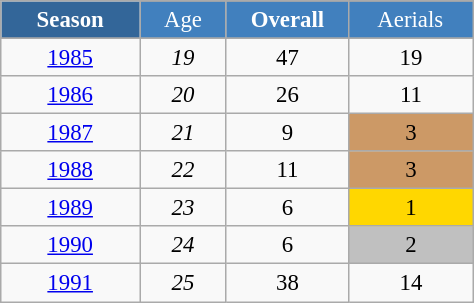<table class="wikitable" style="font-size:95%; text-align:center; border:grey solid 1px; border-collapse:collapse;" width="25%">
<tr style="background-color:#369; color:white;">
<td rowspan="2" colspan="1" width="8%"><strong>Season</strong></td>
</tr>
<tr style="background-color:#4180be; color:white;">
<td width="5%">Age</td>
<td width="5%"><strong>Overall</strong></td>
<td width="5%"> Aerials </td>
</tr>
<tr style="background-color:#8CB2D8; color:white;">
</tr>
<tr>
<td><a href='#'>1985</a></td>
<td><em>19</em></td>
<td>47</td>
<td>19</td>
</tr>
<tr>
<td><a href='#'>1986</a></td>
<td><em>20</em></td>
<td>26</td>
<td>11</td>
</tr>
<tr>
<td><a href='#'>1987</a></td>
<td><em>21</em></td>
<td>9</td>
<td style="background:#c96;">3</td>
</tr>
<tr>
<td><a href='#'>1988</a></td>
<td><em>22</em></td>
<td>11</td>
<td style="background:#c96;">3</td>
</tr>
<tr>
<td><a href='#'>1989</a></td>
<td><em>23</em></td>
<td>6</td>
<td style="background:gold;">1</td>
</tr>
<tr>
<td><a href='#'>1990</a></td>
<td><em>24</em></td>
<td>6</td>
<td style="background:silver;">2</td>
</tr>
<tr>
<td><a href='#'>1991</a></td>
<td><em>25</em></td>
<td>38</td>
<td>14</td>
</tr>
</table>
